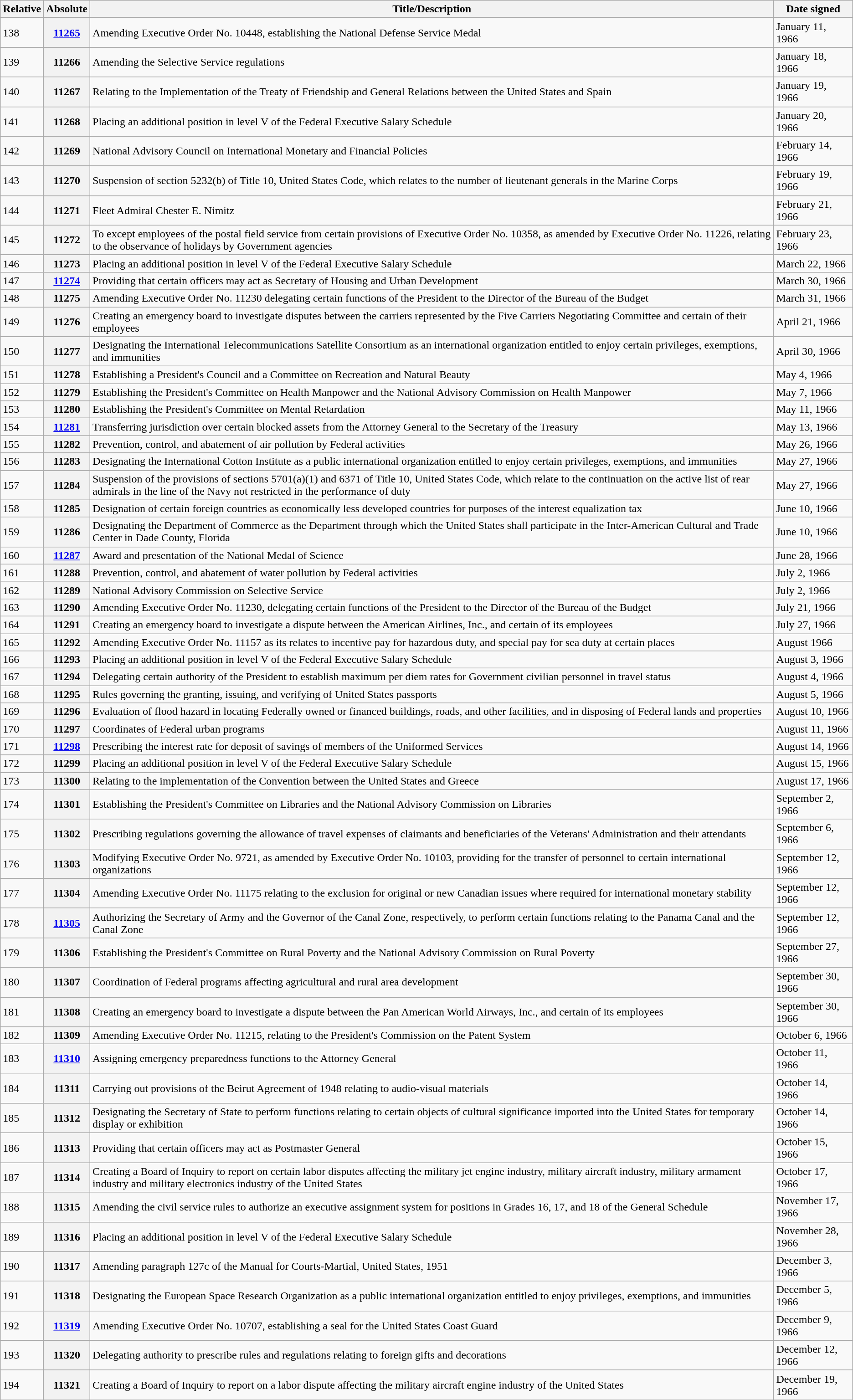<table class="wikitable">
<tr>
<th>Relative </th>
<th>Absolute </th>
<th>Title/Description</th>
<th>Date signed</th>
</tr>
<tr>
<td>138</td>
<th><a href='#'>11265</a></th>
<td>Amending Executive Order No. 10448, establishing the National Defense Service Medal</td>
<td>January 11, 1966</td>
</tr>
<tr>
<td>139</td>
<th>11266</th>
<td>Amending the Selective Service regulations</td>
<td>January 18, 1966</td>
</tr>
<tr>
<td>140</td>
<th>11267</th>
<td>Relating to the Implementation of the Treaty of Friendship and General Relations between the United States and Spain</td>
<td>January 19, 1966</td>
</tr>
<tr>
<td>141</td>
<th>11268</th>
<td>Placing an additional position in level V of the Federal Executive Salary Schedule</td>
<td>January 20, 1966</td>
</tr>
<tr>
<td>142</td>
<th>11269</th>
<td>National Advisory Council on International Monetary and Financial Policies</td>
<td>February 14, 1966</td>
</tr>
<tr>
<td>143</td>
<th>11270</th>
<td>Suspension of section 5232(b) of Title 10, United States Code, which relates to the number of lieutenant generals in the Marine Corps</td>
<td>February 19, 1966</td>
</tr>
<tr>
<td>144</td>
<th>11271</th>
<td>Fleet Admiral Chester E. Nimitz</td>
<td>February 21, 1966</td>
</tr>
<tr>
<td>145</td>
<th>11272</th>
<td>To except employees of the postal field service from certain provisions of Executive Order No. 10358, as amended by Executive Order No. 11226, relating to the observance of holidays by Government agencies</td>
<td>February 23, 1966</td>
</tr>
<tr>
<td>146</td>
<th>11273</th>
<td>Placing an additional position in level V of the Federal Executive Salary Schedule</td>
<td>March 22, 1966</td>
</tr>
<tr>
<td>147</td>
<th><a href='#'>11274</a></th>
<td>Providing that certain officers may act as Secretary of Housing and Urban Development</td>
<td>March 30, 1966</td>
</tr>
<tr>
<td>148</td>
<th>11275</th>
<td>Amending Executive Order No. 11230 delegating certain functions of the President to the Director of the Bureau of the Budget</td>
<td>March 31, 1966</td>
</tr>
<tr>
<td>149</td>
<th>11276</th>
<td>Creating an emergency board to investigate disputes between the carriers represented by the Five Carriers Negotiating Committee and certain of their employees</td>
<td>April 21, 1966</td>
</tr>
<tr>
<td>150</td>
<th>11277</th>
<td>Designating the International Telecommunications Satellite Consortium as an international organization entitled to enjoy certain privileges, exemptions, and immunities</td>
<td>April 30, 1966</td>
</tr>
<tr>
<td>151</td>
<th>11278</th>
<td>Establishing a President's Council and a Committee on Recreation and Natural Beauty</td>
<td>May 4, 1966</td>
</tr>
<tr>
<td>152</td>
<th>11279</th>
<td>Establishing the President's Committee on Health Manpower and the National Advisory Commission on Health Manpower</td>
<td>May 7, 1966</td>
</tr>
<tr>
<td>153</td>
<th>11280</th>
<td>Establishing the President's Committee on Mental Retardation</td>
<td>May 11, 1966</td>
</tr>
<tr>
<td>154</td>
<th><a href='#'>11281</a></th>
<td>Transferring jurisdiction over certain blocked assets from the Attorney General to the Secretary of the Treasury</td>
<td>May 13, 1966</td>
</tr>
<tr>
<td>155</td>
<th>11282</th>
<td>Prevention, control, and abatement of air pollution by Federal activities</td>
<td>May 26, 1966</td>
</tr>
<tr>
<td>156</td>
<th>11283</th>
<td>Designating the International Cotton Institute as a public international organization entitled to enjoy certain privileges, exemptions, and immunities</td>
<td>May 27, 1966</td>
</tr>
<tr>
<td>157</td>
<th>11284</th>
<td>Suspension of the provisions of sections 5701(a)(1) and 6371 of Title 10, United States Code, which relate to the continuation on the active list of rear admirals in the line of the Navy not restricted in the performance of duty</td>
<td>May 27, 1966</td>
</tr>
<tr>
<td>158</td>
<th>11285</th>
<td>Designation of certain foreign countries as economically less developed countries for purposes of the interest equalization tax</td>
<td>June 10, 1966</td>
</tr>
<tr>
<td>159</td>
<th>11286</th>
<td>Designating the Department of Commerce as the Department through which the United States shall participate in the Inter-American Cultural and Trade Center in Dade County, Florida</td>
<td>June 10, 1966</td>
</tr>
<tr>
<td>160</td>
<th><a href='#'>11287</a></th>
<td>Award and presentation of the National Medal of Science</td>
<td>June 28, 1966</td>
</tr>
<tr>
<td>161</td>
<th>11288</th>
<td>Prevention, control, and abatement of water pollution by Federal activities</td>
<td>July 2, 1966</td>
</tr>
<tr>
<td>162</td>
<th>11289</th>
<td>National Advisory Commission on Selective Service</td>
<td>July 2, 1966</td>
</tr>
<tr>
<td>163</td>
<th>11290</th>
<td>Amending Executive Order No. 11230, delegating certain functions of the President to the Director of the Bureau of the Budget</td>
<td>July 21, 1966</td>
</tr>
<tr>
<td>164</td>
<th>11291</th>
<td>Creating an emergency board to investigate a dispute between the American Airlines, Inc., and certain of its employees</td>
<td>July 27, 1966</td>
</tr>
<tr>
<td>165</td>
<th>11292</th>
<td>Amending Executive Order No. 11157 as its relates to incentive pay for hazardous duty, and special pay for sea duty at certain places</td>
<td>August 1966</td>
</tr>
<tr>
<td>166</td>
<th>11293</th>
<td>Placing an additional position in level V of the Federal Executive Salary Schedule</td>
<td>August 3, 1966</td>
</tr>
<tr>
<td>167</td>
<th>11294</th>
<td>Delegating certain authority of the President to establish maximum per diem rates for Government civilian personnel in travel status</td>
<td>August 4, 1966</td>
</tr>
<tr>
<td>168</td>
<th>11295</th>
<td>Rules governing the granting, issuing, and verifying of United States passports</td>
<td>August 5, 1966</td>
</tr>
<tr>
<td>169</td>
<th>11296</th>
<td>Evaluation of flood hazard in locating Federally owned or financed buildings, roads, and other facilities, and in disposing of Federal lands and properties</td>
<td>August 10, 1966</td>
</tr>
<tr>
<td>170</td>
<th>11297</th>
<td>Coordinates of Federal urban programs</td>
<td>August 11, 1966</td>
</tr>
<tr>
<td>171</td>
<th><a href='#'>11298</a></th>
<td>Prescribing the interest rate for deposit of savings of members of the Uniformed Services</td>
<td>August 14, 1966</td>
</tr>
<tr>
<td>172</td>
<th>11299</th>
<td>Placing an additional position in level V of the Federal Executive Salary Schedule</td>
<td>August 15, 1966</td>
</tr>
<tr>
<td>173</td>
<th>11300</th>
<td>Relating to the implementation of the Convention between the United States and Greece</td>
<td>August 17, 1966</td>
</tr>
<tr>
<td>174</td>
<th>11301</th>
<td>Establishing the President's Committee on Libraries and the National Advisory Commission on Libraries</td>
<td>September 2, 1966</td>
</tr>
<tr>
<td>175</td>
<th>11302</th>
<td>Prescribing regulations governing the allowance of travel expenses of claimants and beneficiaries of the Veterans' Administration and their attendants</td>
<td>September 6, 1966</td>
</tr>
<tr>
<td>176</td>
<th>11303</th>
<td>Modifying Executive Order No. 9721, as amended by Executive Order No. 10103, providing for the transfer of personnel to certain international organizations</td>
<td>September 12, 1966</td>
</tr>
<tr>
<td>177</td>
<th>11304</th>
<td>Amending Executive Order No. 11175 relating to the exclusion for original or new Canadian issues where required for international monetary stability</td>
<td>September 12, 1966</td>
</tr>
<tr>
<td>178</td>
<th><a href='#'>11305</a></th>
<td>Authorizing the Secretary of Army and the Governor of the Canal Zone, respectively, to perform certain functions relating to the Panama Canal and the Canal Zone</td>
<td>September 12, 1966</td>
</tr>
<tr>
<td>179</td>
<th>11306</th>
<td>Establishing the President's Committee on Rural Poverty and the National Advisory Commission on Rural Poverty</td>
<td>September 27, 1966</td>
</tr>
<tr>
<td>180</td>
<th>11307</th>
<td>Coordination of Federal programs affecting agricultural and rural area development</td>
<td>September 30, 1966</td>
</tr>
<tr>
<td>181</td>
<th>11308</th>
<td>Creating an emergency board to investigate a dispute between the Pan American World Airways, Inc., and certain of its employees</td>
<td>September 30, 1966</td>
</tr>
<tr>
<td>182</td>
<th>11309</th>
<td>Amending Executive Order No. 11215, relating to the President's Commission on the Patent System</td>
<td>October 6, 1966</td>
</tr>
<tr>
<td>183</td>
<th><a href='#'>11310</a></th>
<td>Assigning emergency preparedness functions to the Attorney General</td>
<td>October 11, 1966</td>
</tr>
<tr>
<td>184</td>
<th>11311</th>
<td>Carrying out provisions of the Beirut Agreement of 1948 relating to audio-visual materials</td>
<td>October 14, 1966</td>
</tr>
<tr>
<td>185</td>
<th>11312</th>
<td>Designating the Secretary of State to perform functions relating to certain objects of cultural significance imported into the United States for temporary display or exhibition</td>
<td>October 14, 1966</td>
</tr>
<tr>
<td>186</td>
<th>11313</th>
<td>Providing that certain officers may act as Postmaster General</td>
<td>October 15, 1966</td>
</tr>
<tr>
<td>187</td>
<th>11314</th>
<td>Creating a Board of Inquiry to report on certain labor disputes affecting the military jet engine industry, military aircraft industry, military armament industry and military electronics industry of the United States</td>
<td>October 17, 1966</td>
</tr>
<tr>
<td>188</td>
<th>11315</th>
<td>Amending the civil service rules to authorize an executive assignment system for positions in Grades 16, 17, and 18 of the General Schedule</td>
<td>November 17, 1966</td>
</tr>
<tr>
<td>189</td>
<th>11316</th>
<td>Placing an additional position in level V of the Federal Executive Salary Schedule</td>
<td>November 28, 1966</td>
</tr>
<tr>
<td>190</td>
<th>11317</th>
<td>Amending paragraph 127c of the Manual for Courts-Martial, United States, 1951</td>
<td>December 3, 1966</td>
</tr>
<tr>
<td>191</td>
<th>11318</th>
<td>Designating the European Space Research Organization as a public international organization entitled to enjoy privileges, exemptions, and immunities</td>
<td>December 5, 1966</td>
</tr>
<tr>
<td>192</td>
<th><a href='#'>11319</a></th>
<td>Amending Executive Order No. 10707, establishing a seal for the United States Coast Guard</td>
<td>December 9, 1966</td>
</tr>
<tr>
<td>193</td>
<th>11320</th>
<td>Delegating authority to prescribe rules and regulations relating to foreign gifts and decorations</td>
<td>December 12, 1966</td>
</tr>
<tr>
<td>194</td>
<th>11321</th>
<td>Creating a Board of Inquiry to report on a labor dispute affecting the military aircraft engine industry of the United States</td>
<td>December 19, 1966</td>
</tr>
<tr>
</tr>
</table>
